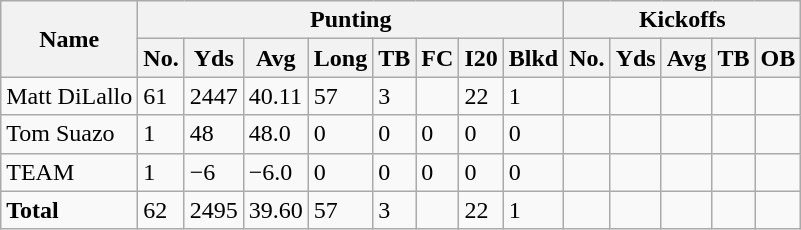<table class="wikitable" style="white-space:nowrap;">
<tr>
<th rowspan="2">Name</th>
<th colspan="8">Punting</th>
<th colspan="5">Kickoffs</th>
</tr>
<tr>
<th>No.</th>
<th>Yds</th>
<th>Avg</th>
<th>Long</th>
<th>TB</th>
<th>FC</th>
<th>I20</th>
<th>Blkd</th>
<th>No.</th>
<th>Yds</th>
<th>Avg</th>
<th>TB</th>
<th>OB</th>
</tr>
<tr>
<td>Matt DiLallo</td>
<td>61</td>
<td>2447</td>
<td>40.11</td>
<td>57</td>
<td>3</td>
<td></td>
<td>22</td>
<td>1</td>
<td></td>
<td></td>
<td></td>
<td></td>
<td></td>
</tr>
<tr>
<td>Tom Suazo</td>
<td>1</td>
<td>48</td>
<td>48.0</td>
<td>0</td>
<td>0</td>
<td>0</td>
<td>0</td>
<td>0</td>
<td></td>
<td></td>
<td></td>
<td></td>
<td></td>
</tr>
<tr>
<td>TEAM</td>
<td>1</td>
<td>−6</td>
<td>−6.0</td>
<td>0</td>
<td>0</td>
<td>0</td>
<td>0</td>
<td>0</td>
<td></td>
<td></td>
<td></td>
<td></td>
<td></td>
</tr>
<tr>
<td><strong>Total</strong></td>
<td>62</td>
<td>2495</td>
<td>39.60</td>
<td>57</td>
<td>3</td>
<td></td>
<td>22</td>
<td>1</td>
<td></td>
<td></td>
<td></td>
<td></td>
<td></td>
</tr>
</table>
